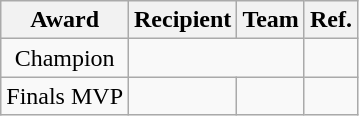<table class="wikitable" style="text-align:center">
<tr>
<th>Award</th>
<th>Recipient</th>
<th>Team</th>
<th>Ref.</th>
</tr>
<tr>
<td>Champion</td>
<td colspan=2></td>
<td></td>
</tr>
<tr>
<td>Finals MVP</td>
<td></td>
<td></td>
<td></td>
</tr>
</table>
